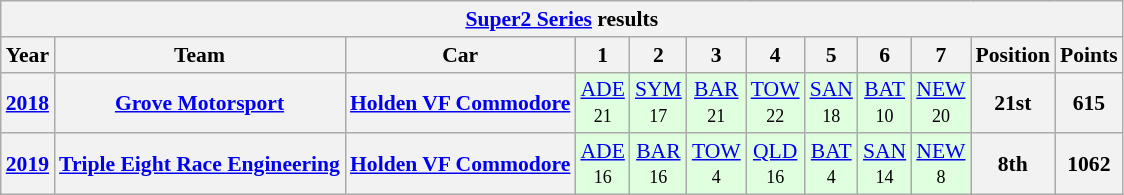<table class="wikitable" style="text-align:center; font-size:90%">
<tr>
<th colspan="41"><a href='#'>Super2 Series</a> results</th>
</tr>
<tr>
<th>Year</th>
<th>Team</th>
<th>Car</th>
<th>1</th>
<th>2</th>
<th>3</th>
<th>4</th>
<th>5</th>
<th>6</th>
<th>7</th>
<th>Position</th>
<th>Points</th>
</tr>
<tr>
<th><a href='#'>2018</a></th>
<th><a href='#'>Grove Motorsport</a></th>
<th><a href='#'>Holden VF Commodore</a></th>
<td style="background:#dfffdf;"><a href='#'>ADE</a><br><small>21</small></td>
<td style="background:#dfffdf;"><a href='#'>SYM</a><br><small>17</small></td>
<td style="background:#dfffdf;"><a href='#'>BAR</a><br><small>21</small></td>
<td style="background:#dfffdf;"><a href='#'>TOW</a><br><small>22</small></td>
<td style="background:#dfffdf;"><a href='#'>SAN</a><br><small>18</small></td>
<td style="background:#dfffdf;"><a href='#'>BAT</a><br><small>10</small></td>
<td style="background:#dfffdf;"><a href='#'>NEW</a><br><small>20</small></td>
<th>21st</th>
<th>615</th>
</tr>
<tr>
<th><a href='#'>2019</a></th>
<th><a href='#'>Triple Eight Race Engineering</a></th>
<th><a href='#'>Holden VF Commodore</a></th>
<td style="background:#dfffdf;"><a href='#'>ADE</a><br><small>16</small></td>
<td style="background:#dfffdf;"><a href='#'>BAR</a><br><small>16</small></td>
<td style="background:#dfffdf;"><a href='#'>TOW</a><br><small>4</small></td>
<td style="background:#dfffdf;"><a href='#'>QLD</a><br><small>16</small></td>
<td style="background:#dfffdf;"><a href='#'>BAT</a><br><small>4</small></td>
<td style="background:#dfffdf;"><a href='#'>SAN</a><br><small>14</small></td>
<td style="background:#dfffdf;"><a href='#'>NEW</a><br><small>8</small></td>
<th>8th</th>
<th>1062</th>
</tr>
</table>
